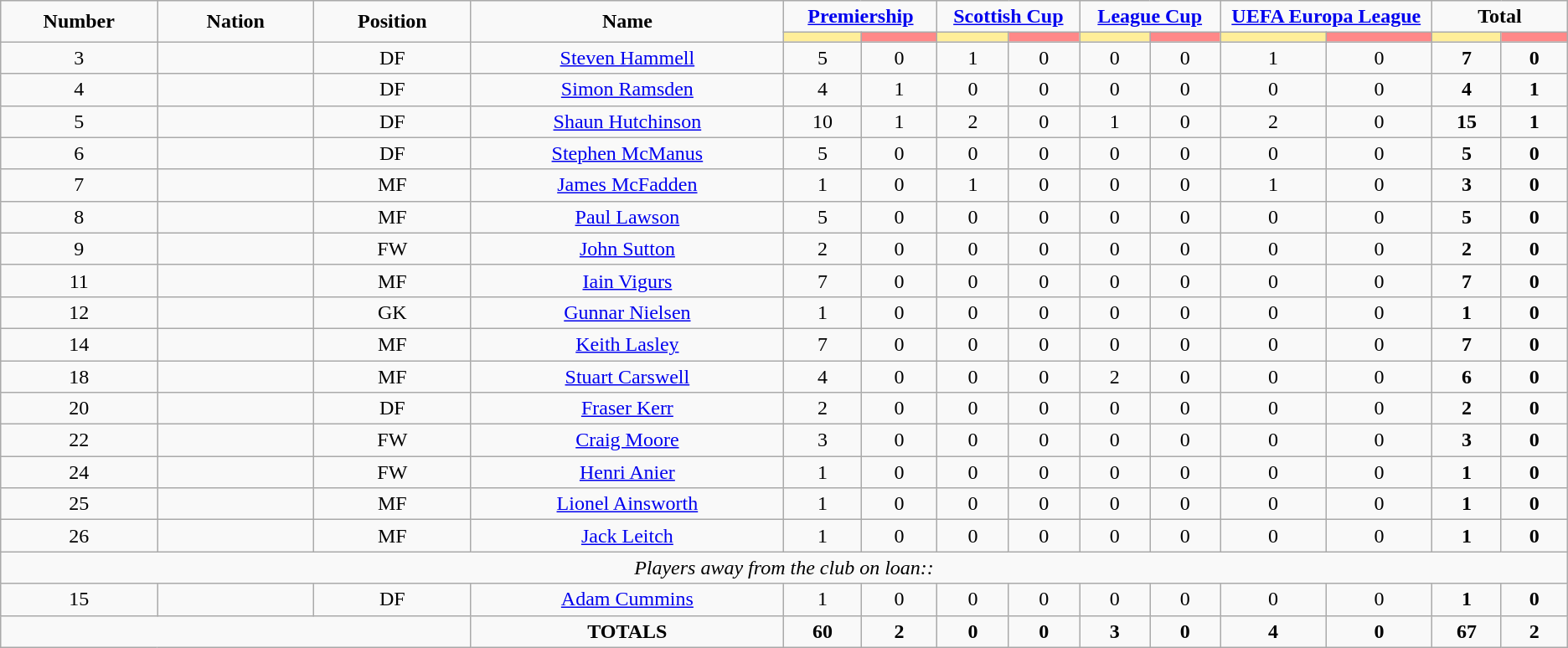<table class="wikitable" style="font-size: 100%; text-align: center;">
<tr>
<td rowspan=2 width="10%" align=center><strong>Number</strong></td>
<td rowspan=2 width="10%" align=center><strong>Nation</strong></td>
<td rowspan=2 width="10%" align=center><strong>Position</strong></td>
<td rowspan=2 width="20%" align=center><strong>Name</strong></td>
<td colspan=2 align=center><strong><a href='#'>Premiership</a></strong></td>
<td colspan=2 align=center><strong><a href='#'>Scottish Cup</a></strong></td>
<td colspan=2 align=center><strong><a href='#'>League Cup</a></strong></td>
<td colspan=2 align=center><strong><a href='#'>UEFA Europa League</a></strong></td>
<td colspan=2 align=center><strong>Total </strong></td>
</tr>
<tr>
<th width=60 style="background: #FFEE99"></th>
<th width=60 style="background: #FF8888"></th>
<th width=60 style="background: #FFEE99"></th>
<th width=60 style="background: #FF8888"></th>
<th width=60 style="background: #FFEE99"></th>
<th width=60 style="background: #FF8888"></th>
<th width=100 style="background: #FFEE99"></th>
<th width=100 style="background: #FF8888"></th>
<th width=60 style="background: #FFEE99"></th>
<th width=60 style="background: #FF8888"></th>
</tr>
<tr>
<td>3</td>
<td></td>
<td>DF</td>
<td><a href='#'>Steven Hammell</a></td>
<td>5</td>
<td>0</td>
<td>1</td>
<td>0</td>
<td>0</td>
<td>0</td>
<td>1</td>
<td>0</td>
<td><strong>7</strong></td>
<td><strong>0</strong></td>
</tr>
<tr>
<td>4</td>
<td></td>
<td>DF</td>
<td><a href='#'>Simon Ramsden</a></td>
<td>4</td>
<td>1</td>
<td>0</td>
<td>0</td>
<td>0</td>
<td>0</td>
<td>0</td>
<td>0</td>
<td><strong>4</strong></td>
<td><strong>1</strong></td>
</tr>
<tr>
<td>5</td>
<td></td>
<td>DF</td>
<td><a href='#'>Shaun Hutchinson</a></td>
<td>10</td>
<td>1</td>
<td>2</td>
<td>0</td>
<td>1</td>
<td>0</td>
<td>2</td>
<td>0</td>
<td><strong>15</strong></td>
<td><strong>1</strong></td>
</tr>
<tr>
<td>6</td>
<td></td>
<td>DF</td>
<td><a href='#'>Stephen McManus</a></td>
<td>5</td>
<td>0</td>
<td>0</td>
<td>0</td>
<td>0</td>
<td>0</td>
<td>0</td>
<td>0</td>
<td><strong>5</strong></td>
<td><strong>0</strong></td>
</tr>
<tr>
<td>7</td>
<td></td>
<td>MF</td>
<td><a href='#'>James McFadden</a></td>
<td>1</td>
<td>0</td>
<td>1</td>
<td>0</td>
<td>0</td>
<td>0</td>
<td>1</td>
<td>0</td>
<td><strong>3</strong></td>
<td><strong>0</strong></td>
</tr>
<tr>
<td>8</td>
<td></td>
<td>MF</td>
<td><a href='#'>Paul Lawson</a></td>
<td>5</td>
<td>0</td>
<td>0</td>
<td>0</td>
<td>0</td>
<td>0</td>
<td>0</td>
<td>0</td>
<td><strong>5</strong></td>
<td><strong>0</strong></td>
</tr>
<tr>
<td>9</td>
<td></td>
<td>FW</td>
<td><a href='#'>John Sutton</a></td>
<td>2</td>
<td>0</td>
<td>0</td>
<td>0</td>
<td>0</td>
<td>0</td>
<td>0</td>
<td>0</td>
<td><strong>2</strong></td>
<td><strong>0</strong></td>
</tr>
<tr>
<td>11</td>
<td></td>
<td>MF</td>
<td><a href='#'>Iain Vigurs</a></td>
<td>7</td>
<td>0</td>
<td>0</td>
<td>0</td>
<td>0</td>
<td>0</td>
<td>0</td>
<td>0</td>
<td><strong>7</strong></td>
<td><strong>0</strong></td>
</tr>
<tr>
<td>12</td>
<td></td>
<td>GK</td>
<td><a href='#'>Gunnar Nielsen</a></td>
<td>1</td>
<td>0</td>
<td>0</td>
<td>0</td>
<td>0</td>
<td>0</td>
<td>0</td>
<td>0</td>
<td><strong>1</strong></td>
<td><strong>0</strong></td>
</tr>
<tr>
<td>14</td>
<td></td>
<td>MF</td>
<td><a href='#'>Keith Lasley</a></td>
<td>7</td>
<td>0</td>
<td>0</td>
<td>0</td>
<td>0</td>
<td>0</td>
<td>0</td>
<td>0</td>
<td><strong>7</strong></td>
<td><strong>0</strong></td>
</tr>
<tr>
<td>18</td>
<td></td>
<td>MF</td>
<td><a href='#'>Stuart Carswell</a></td>
<td>4</td>
<td>0</td>
<td>0</td>
<td>0</td>
<td>2</td>
<td>0</td>
<td>0</td>
<td>0</td>
<td><strong>6</strong></td>
<td><strong>0</strong></td>
</tr>
<tr>
<td>20</td>
<td></td>
<td>DF</td>
<td><a href='#'>Fraser Kerr</a></td>
<td>2</td>
<td>0</td>
<td>0</td>
<td>0</td>
<td>0</td>
<td>0</td>
<td>0</td>
<td>0</td>
<td><strong>2</strong></td>
<td><strong>0</strong></td>
</tr>
<tr>
<td>22</td>
<td></td>
<td>FW</td>
<td><a href='#'>Craig Moore</a></td>
<td>3</td>
<td>0</td>
<td>0</td>
<td>0</td>
<td>0</td>
<td>0</td>
<td>0</td>
<td>0</td>
<td><strong>3</strong></td>
<td><strong>0</strong></td>
</tr>
<tr>
<td>24</td>
<td></td>
<td>FW</td>
<td><a href='#'>Henri Anier</a></td>
<td>1</td>
<td>0</td>
<td>0</td>
<td>0</td>
<td>0</td>
<td>0</td>
<td>0</td>
<td>0</td>
<td><strong>1</strong></td>
<td><strong>0</strong></td>
</tr>
<tr>
<td>25</td>
<td></td>
<td>MF</td>
<td><a href='#'>Lionel Ainsworth</a></td>
<td>1</td>
<td>0</td>
<td>0</td>
<td>0</td>
<td>0</td>
<td>0</td>
<td>0</td>
<td>0</td>
<td><strong>1</strong></td>
<td><strong>0</strong></td>
</tr>
<tr>
<td>26</td>
<td></td>
<td>MF</td>
<td><a href='#'>Jack Leitch</a></td>
<td>1</td>
<td>0</td>
<td>0</td>
<td>0</td>
<td>0</td>
<td>0</td>
<td>0</td>
<td>0</td>
<td><strong>1</strong></td>
<td><strong>0</strong></td>
</tr>
<tr>
<td colspan=14><em>Players away from the club on loan::</em></td>
</tr>
<tr>
<td>15</td>
<td></td>
<td>DF</td>
<td><a href='#'>Adam Cummins</a></td>
<td>1</td>
<td>0</td>
<td>0</td>
<td>0</td>
<td>0</td>
<td>0</td>
<td>0</td>
<td>0</td>
<td><strong>1</strong></td>
<td><strong>0</strong></td>
</tr>
<tr>
<td colspan=3></td>
<td><strong>TOTALS</strong></td>
<td><strong>60</strong></td>
<td><strong>2</strong></td>
<td><strong>0</strong></td>
<td><strong>0</strong></td>
<td><strong>3</strong></td>
<td><strong>0</strong></td>
<td><strong>4</strong></td>
<td><strong>0</strong></td>
<td><strong>67</strong></td>
<td><strong>2</strong></td>
</tr>
</table>
